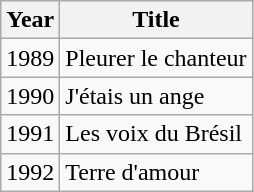<table class="wikitable">
<tr>
<th>Year</th>
<th>Title</th>
</tr>
<tr>
<td>1989</td>
<td>Pleurer le chanteur</td>
</tr>
<tr>
<td>1990</td>
<td>J'étais un ange</td>
</tr>
<tr>
<td>1991</td>
<td>Les voix du Brésil</td>
</tr>
<tr>
<td>1992</td>
<td>Terre d'amour</td>
</tr>
</table>
